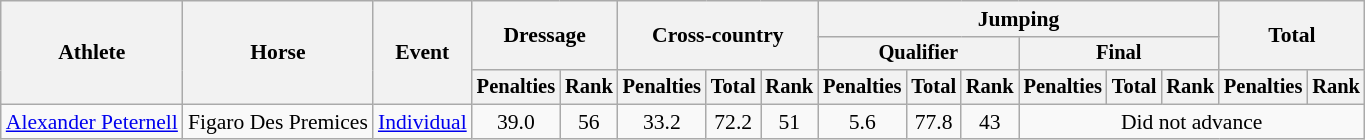<table class=wikitable style=font-size:90%;text-align:center>
<tr>
<th rowspan="3">Athlete</th>
<th rowspan="3">Horse</th>
<th rowspan="3">Event</th>
<th colspan="2" rowspan="2">Dressage</th>
<th colspan="3" rowspan="2">Cross-country</th>
<th colspan="6">Jumping</th>
<th colspan="2" rowspan="2">Total</th>
</tr>
<tr style="font-size:95%">
<th colspan="3">Qualifier</th>
<th colspan="3">Final</th>
</tr>
<tr style="font-size:95%">
<th>Penalties</th>
<th>Rank</th>
<th>Penalties</th>
<th>Total</th>
<th>Rank</th>
<th>Penalties</th>
<th>Total</th>
<th>Rank</th>
<th>Penalties</th>
<th>Total</th>
<th>Rank</th>
<th>Penalties</th>
<th>Rank</th>
</tr>
<tr align=center>
<td align=left><a href='#'>Alexander Peternell</a></td>
<td align=left>Figaro Des Premices</td>
<td align=left><a href='#'>Individual</a></td>
<td>39.0</td>
<td>56</td>
<td>33.2</td>
<td>72.2</td>
<td>51</td>
<td>5.6</td>
<td>77.8</td>
<td>43</td>
<td colspan="5">Did not advance</td>
</tr>
</table>
